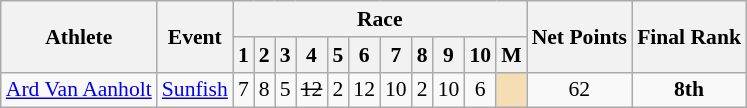<table class="wikitable" border="1" style="font-size:90%">
<tr>
<th rowspan=2>Athlete</th>
<th rowspan=2>Event</th>
<th colspan=11>Race</th>
<th rowspan=2>Net Points</th>
<th rowspan=2>Final Rank</th>
</tr>
<tr>
<th>1</th>
<th>2</th>
<th>3</th>
<th>4</th>
<th>5</th>
<th>6</th>
<th>7</th>
<th>8</th>
<th>9</th>
<th>10</th>
<th>M</th>
</tr>
<tr align=center>
<td align=left><a href='#'>Ard Van Aanholt</a></td>
<td align=left><a href='#'>Sunfish</a></td>
<td>7</td>
<td>8</td>
<td>5</td>
<td><s>12</s></td>
<td>2</td>
<td>12</td>
<td>10</td>
<td>2</td>
<td>10</td>
<td>6</td>
<td bgcolor=wheat></td>
<td>62</td>
<td><strong>8th</strong></td>
</tr>
</table>
